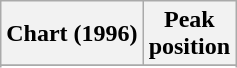<table class="wikitable sortable plainrowheaders" style="text-align:center">
<tr>
<th scope="col">Chart (1996)</th>
<th scope="col">Peak<br> position</th>
</tr>
<tr>
</tr>
<tr>
</tr>
</table>
